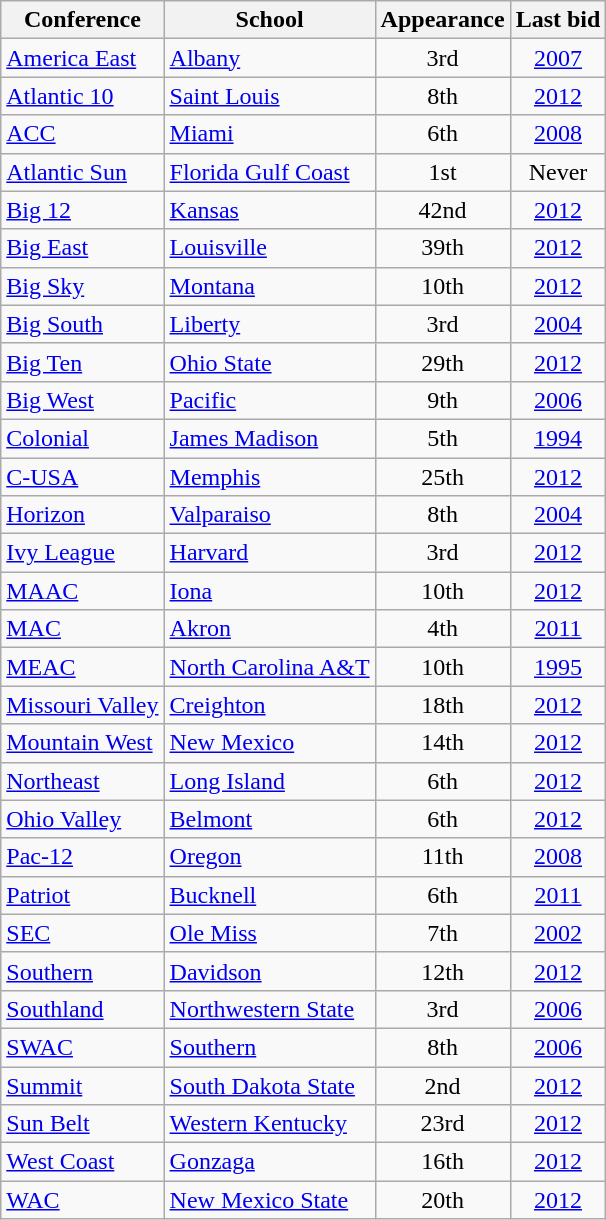<table class="wikitable sortable" style="text-align: center;">
<tr>
<th>Conference</th>
<th>School</th>
<th data-sort-type="number">Appearance</th>
<th>Last bid</th>
</tr>
<tr>
<td align=left><a href='#'>America East</a></td>
<td align=left><a href='#'>Albany</a></td>
<td>3rd</td>
<td><a href='#'>2007</a></td>
</tr>
<tr>
<td align=left><a href='#'>Atlantic 10</a></td>
<td align=left><a href='#'>Saint Louis</a></td>
<td>8th</td>
<td><a href='#'>2012</a></td>
</tr>
<tr>
<td align=left><a href='#'>ACC</a></td>
<td align=left><a href='#'>Miami</a></td>
<td>6th</td>
<td><a href='#'>2008</a></td>
</tr>
<tr>
<td align=left><a href='#'>Atlantic Sun</a></td>
<td align=left><a href='#'>Florida Gulf Coast</a></td>
<td>1st</td>
<td>Never</td>
</tr>
<tr>
<td align=left><a href='#'>Big 12</a></td>
<td align=left><a href='#'>Kansas</a></td>
<td>42nd</td>
<td><a href='#'>2012</a></td>
</tr>
<tr>
<td align=left><a href='#'>Big East</a></td>
<td align=left><a href='#'>Louisville</a></td>
<td>39th</td>
<td><a href='#'>2012</a></td>
</tr>
<tr>
<td align=left><a href='#'>Big Sky</a></td>
<td align=left><a href='#'>Montana</a></td>
<td>10th</td>
<td><a href='#'>2012</a></td>
</tr>
<tr>
<td align=left><a href='#'>Big South</a></td>
<td align=left><a href='#'>Liberty</a></td>
<td>3rd</td>
<td><a href='#'>2004</a></td>
</tr>
<tr>
<td align=left><a href='#'>Big Ten</a></td>
<td align=left><a href='#'>Ohio State</a></td>
<td>29th</td>
<td><a href='#'>2012</a></td>
</tr>
<tr>
<td align=left><a href='#'>Big West</a></td>
<td align=left><a href='#'>Pacific</a></td>
<td>9th</td>
<td><a href='#'>2006</a></td>
</tr>
<tr>
<td align=left><a href='#'>Colonial</a></td>
<td align=left><a href='#'>James Madison</a></td>
<td>5th</td>
<td><a href='#'>1994</a></td>
</tr>
<tr>
<td align=left><a href='#'>C-USA</a></td>
<td align=left><a href='#'>Memphis</a></td>
<td>25th</td>
<td><a href='#'>2012</a></td>
</tr>
<tr>
<td align=left><a href='#'>Horizon</a></td>
<td align=left><a href='#'>Valparaiso</a></td>
<td>8th</td>
<td><a href='#'>2004</a></td>
</tr>
<tr>
<td align=left><a href='#'>Ivy League</a></td>
<td align=left><a href='#'>Harvard</a></td>
<td>3rd</td>
<td><a href='#'>2012</a></td>
</tr>
<tr>
<td align=left><a href='#'>MAAC</a></td>
<td align=left><a href='#'>Iona</a></td>
<td>10th</td>
<td><a href='#'>2012</a></td>
</tr>
<tr>
<td align=left><a href='#'>MAC</a></td>
<td align=left><a href='#'>Akron</a></td>
<td>4th</td>
<td><a href='#'>2011</a></td>
</tr>
<tr>
<td align=left><a href='#'>MEAC</a></td>
<td align=left><a href='#'>North Carolina A&T</a></td>
<td>10th</td>
<td><a href='#'>1995</a></td>
</tr>
<tr>
<td align=left><a href='#'>Missouri Valley</a></td>
<td align=left><a href='#'>Creighton</a></td>
<td>18th</td>
<td><a href='#'>2012</a></td>
</tr>
<tr>
<td align=left><a href='#'>Mountain West</a></td>
<td align=left><a href='#'>New Mexico</a></td>
<td>14th</td>
<td><a href='#'>2012</a></td>
</tr>
<tr>
<td align=left><a href='#'>Northeast</a></td>
<td align=left><a href='#'>Long Island</a></td>
<td>6th</td>
<td><a href='#'>2012</a></td>
</tr>
<tr>
<td align=left><a href='#'>Ohio Valley</a></td>
<td align=left><a href='#'>Belmont</a></td>
<td>6th</td>
<td><a href='#'>2012</a></td>
</tr>
<tr>
<td align=left><a href='#'>Pac-12</a></td>
<td align=left><a href='#'>Oregon</a></td>
<td>11th</td>
<td><a href='#'>2008</a></td>
</tr>
<tr>
<td align=left><a href='#'>Patriot</a></td>
<td align=left><a href='#'>Bucknell</a></td>
<td>6th</td>
<td><a href='#'>2011</a></td>
</tr>
<tr>
<td align=left><a href='#'>SEC</a></td>
<td align=left><a href='#'>Ole Miss</a></td>
<td>7th</td>
<td><a href='#'>2002</a></td>
</tr>
<tr>
<td align=left><a href='#'>Southern</a></td>
<td align=left><a href='#'>Davidson</a></td>
<td>12th</td>
<td><a href='#'>2012</a></td>
</tr>
<tr>
<td align=left><a href='#'>Southland</a></td>
<td align=left><a href='#'>Northwestern State</a></td>
<td>3rd</td>
<td><a href='#'>2006</a></td>
</tr>
<tr>
<td align=left><a href='#'>SWAC</a></td>
<td align=left><a href='#'>Southern</a></td>
<td>8th</td>
<td><a href='#'>2006</a></td>
</tr>
<tr>
<td align=left><a href='#'>Summit</a></td>
<td align=left><a href='#'>South Dakota State</a></td>
<td>2nd</td>
<td><a href='#'>2012</a></td>
</tr>
<tr>
<td align=left><a href='#'>Sun Belt</a></td>
<td align=left><a href='#'>Western Kentucky</a></td>
<td>23rd</td>
<td><a href='#'>2012</a></td>
</tr>
<tr>
<td align=left><a href='#'>West Coast</a></td>
<td align=left><a href='#'>Gonzaga</a></td>
<td>16th</td>
<td><a href='#'>2012</a></td>
</tr>
<tr>
<td align=left><a href='#'>WAC</a></td>
<td align=left><a href='#'>New Mexico State</a></td>
<td>20th</td>
<td><a href='#'>2012</a></td>
</tr>
</table>
